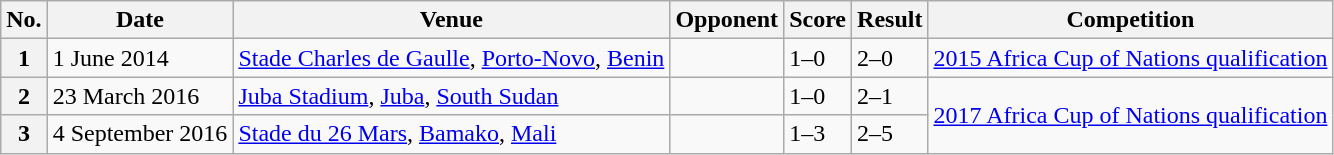<table class="wikitable plainrowheaders sortable">
<tr>
<th scope=col>No.</th>
<th scope=col data-sort-type=date>Date</th>
<th scope=col>Venue</th>
<th scope=col>Opponent</th>
<th scope=col>Score</th>
<th scope=col>Result</th>
<th scope=col>Competition</th>
</tr>
<tr>
<th scope=row>1</th>
<td>1 June 2014</td>
<td><a href='#'>Stade Charles de Gaulle</a>, <a href='#'>Porto-Novo</a>, <a href='#'>Benin</a></td>
<td></td>
<td>1–0</td>
<td>2–0</td>
<td><a href='#'>2015 Africa Cup of Nations qualification</a></td>
</tr>
<tr>
<th scope=row>2</th>
<td>23 March 2016</td>
<td><a href='#'>Juba Stadium</a>, <a href='#'>Juba</a>, <a href='#'>South Sudan</a></td>
<td></td>
<td>1–0</td>
<td>2–1</td>
<td rowspan=2><a href='#'>2017 Africa Cup of Nations qualification</a></td>
</tr>
<tr>
<th scope=row>3</th>
<td>4 September 2016</td>
<td><a href='#'>Stade du 26 Mars</a>, <a href='#'>Bamako</a>, <a href='#'>Mali</a></td>
<td></td>
<td>1–3</td>
<td>2–5</td>
</tr>
</table>
